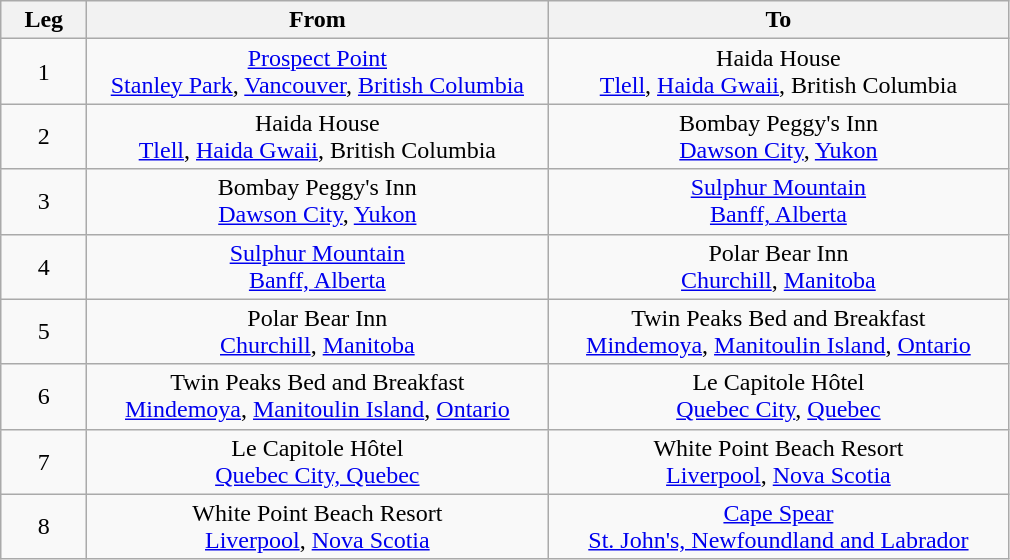<table class="wikitable">
<tr>
<th style="width:50px">Leg</th>
<th style="width:300px">From</th>
<th style="width:300px">To</th>
</tr>
<tr>
<td style="text-align:center">1</td>
<td style="text-align:center"><a href='#'>Prospect Point</a><br><a href='#'>Stanley Park</a>, <a href='#'>Vancouver</a>, <a href='#'>British Columbia</a></td>
<td style="text-align:center">Haida House<br><a href='#'>Tlell</a>, <a href='#'>Haida Gwaii</a>, British Columbia</td>
</tr>
<tr>
<td style="text-align:center">2</td>
<td style="text-align:center">Haida House<br><a href='#'>Tlell</a>, <a href='#'>Haida Gwaii</a>, British Columbia</td>
<td style="text-align:center">Bombay Peggy's Inn<br><a href='#'>Dawson City</a>, <a href='#'>Yukon</a></td>
</tr>
<tr>
<td style="text-align:center">3</td>
<td style="text-align:center">Bombay Peggy's Inn<br><a href='#'>Dawson City</a>, <a href='#'>Yukon</a></td>
<td style="text-align:center"><a href='#'>Sulphur Mountain</a><br><a href='#'>Banff, Alberta</a></td>
</tr>
<tr>
<td style="text-align:center">4</td>
<td style="text-align:center"><a href='#'>Sulphur Mountain</a><br><a href='#'>Banff, Alberta</a></td>
<td style="text-align:center">Polar Bear Inn<br><a href='#'>Churchill</a>, <a href='#'>Manitoba</a></td>
</tr>
<tr>
<td style="text-align:center">5</td>
<td style="text-align:center">Polar Bear Inn<br><a href='#'>Churchill</a>, <a href='#'>Manitoba</a></td>
<td style="text-align:center">Twin Peaks Bed and Breakfast<br><a href='#'>Mindemoya</a>, <a href='#'>Manitoulin Island</a>, <a href='#'>Ontario</a></td>
</tr>
<tr>
<td style="text-align:center">6</td>
<td style="text-align:center">Twin Peaks Bed and Breakfast<br><a href='#'>Mindemoya</a>, <a href='#'>Manitoulin Island</a>, <a href='#'>Ontario</a></td>
<td style="text-align:center">Le Capitole Hôtel<br><a href='#'>Quebec City</a>, <a href='#'>Quebec</a></td>
</tr>
<tr>
<td style="text-align:center">7</td>
<td style="text-align:center">Le Capitole Hôtel<br><a href='#'>Quebec City, Quebec</a></td>
<td style="text-align:center">White Point Beach Resort<br><a href='#'>Liverpool</a>, <a href='#'>Nova Scotia</a></td>
</tr>
<tr>
<td style="text-align:center">8</td>
<td style="text-align:center">White Point Beach Resort<br><a href='#'>Liverpool</a>, <a href='#'>Nova Scotia</a></td>
<td style="text-align:center"><a href='#'>Cape Spear</a><br><a href='#'>St. John's, Newfoundland and Labrador</a></td>
</tr>
</table>
